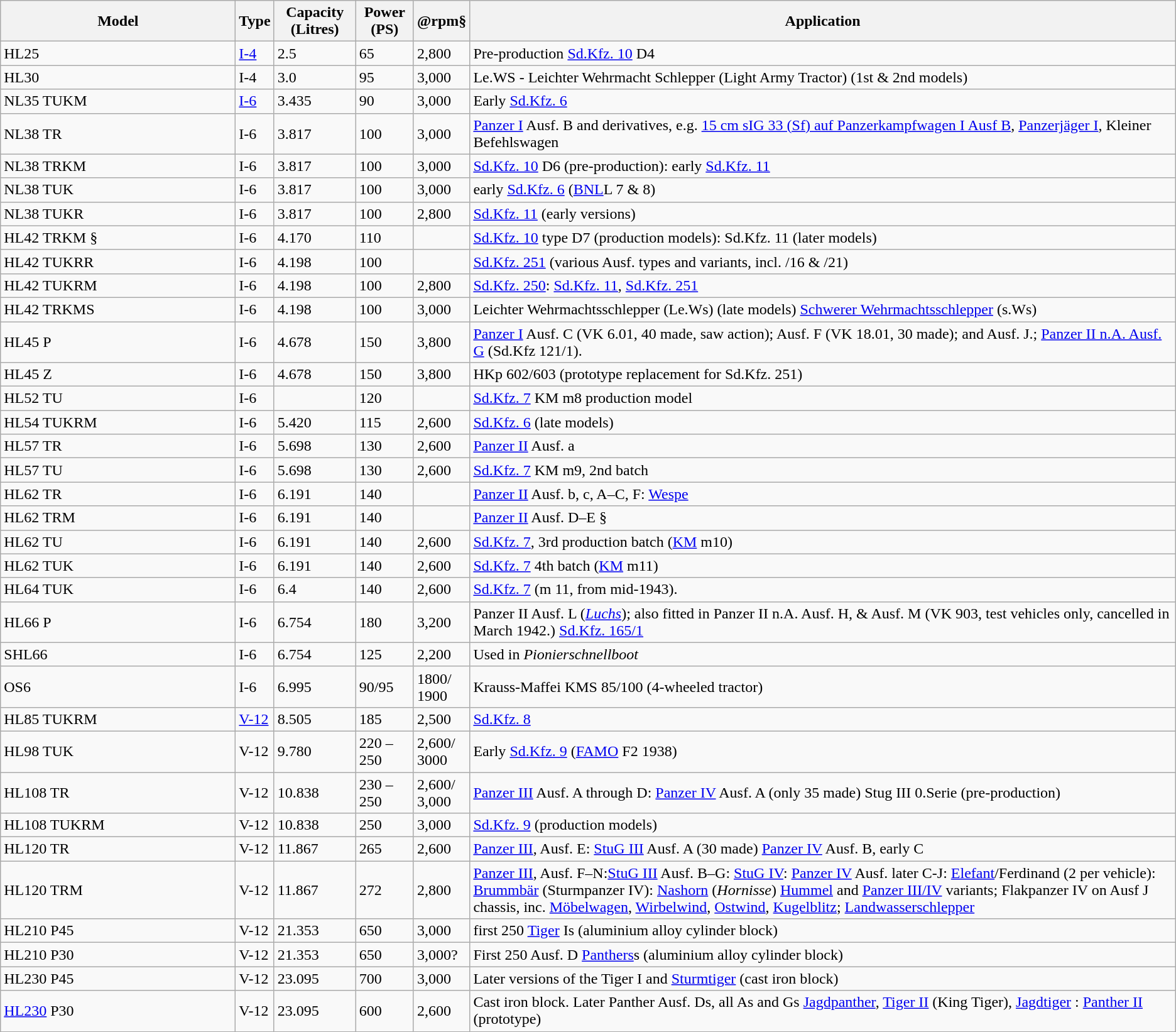<table class="wikitable">
<tr>
<th style="width:20%;" data-sort-type="text">Model</th>
<th data-sort-type="number">Type</th>
<th data-sort-type="number">Capacity (Litres)<br></th>
<th data-sort-type="number">Power (PS)</th>
<th data-sort-type="number">@rpm§</th>
<th data-sort-type="number">Application</th>
</tr>
<tr>
<td>HL25</td>
<td><a href='#'>I-4</a></td>
<td>2.5</td>
<td>65</td>
<td>2,800</td>
<td>Pre-production <a href='#'>Sd.Kfz. 10</a> D4</td>
</tr>
<tr>
<td>HL30</td>
<td>I-4</td>
<td>3.0</td>
<td>95</td>
<td>3,000</td>
<td>Le.WS - Leichter Wehrmacht Schlepper (Light Army Tractor) (1st & 2nd models)</td>
</tr>
<tr>
<td>NL35 TUKM</td>
<td><a href='#'>I-6</a></td>
<td>3.435</td>
<td>90</td>
<td>3,000</td>
<td>Early <a href='#'>Sd.Kfz. 6</a></td>
</tr>
<tr>
<td>NL38 TR</td>
<td>I-6</td>
<td>3.817</td>
<td>100</td>
<td>3,000</td>
<td><a href='#'>Panzer I</a> Ausf. B and derivatives, e.g. <a href='#'>15 cm sIG 33 (Sf) auf Panzerkampfwagen I Ausf B</a>, <a href='#'>Panzerjäger I</a>, Kleiner Befehlswagen</td>
</tr>
<tr>
<td>NL38 TRKM</td>
<td>I-6</td>
<td>3.817</td>
<td>100</td>
<td>3,000</td>
<td><a href='#'>Sd.Kfz. 10</a> D6 (pre-production): early <a href='#'>Sd.Kfz. 11</a></td>
</tr>
<tr>
<td>NL38 TUK</td>
<td>I-6</td>
<td>3.817</td>
<td>100</td>
<td>3,000</td>
<td>early <a href='#'>Sd.Kfz. 6</a> (<a href='#'>BNL</a>L 7 & 8)</td>
</tr>
<tr>
<td>NL38 TUKR</td>
<td>I-6</td>
<td>3.817</td>
<td>100</td>
<td>2,800</td>
<td><a href='#'>Sd.Kfz. 11</a> (early versions)</td>
</tr>
<tr>
<td>HL42 TRKM § </td>
<td>I-6</td>
<td>4.170</td>
<td>110</td>
<td></td>
<td><a href='#'>Sd.Kfz. 10</a> type D7 (production models): Sd.Kfz. 11 (later models)</td>
</tr>
<tr>
<td>HL42 TUKRR</td>
<td>I-6</td>
<td>4.198</td>
<td>100</td>
<td></td>
<td><a href='#'>Sd.Kfz. 251</a> (various Ausf. types and variants, incl. /16 & /21)</td>
</tr>
<tr>
<td>HL42 TUKRM</td>
<td>I-6</td>
<td>4.198</td>
<td>100</td>
<td>2,800</td>
<td><a href='#'>Sd.Kfz. 250</a>: <a href='#'>Sd.Kfz. 11</a>, <a href='#'>Sd.Kfz. 251</a></td>
</tr>
<tr>
<td>HL42 TRKMS</td>
<td>I-6</td>
<td>4.198</td>
<td>100</td>
<td>3,000</td>
<td>Leichter Wehrmachtsschlepper (Le.Ws) (late models) <a href='#'>Schwerer Wehrmachtsschlepper</a> (s.Ws)</td>
</tr>
<tr>
<td>HL45 P</td>
<td>I-6</td>
<td>4.678</td>
<td>150</td>
<td>3,800</td>
<td><a href='#'>Panzer I</a> Ausf. C (VK 6.01, 40 made, saw action); Ausf. F (VK 18.01, 30 made); and Ausf. J.; <a href='#'>Panzer II n.A. Ausf. G</a> (Sd.Kfz 121/1).</td>
</tr>
<tr>
<td>HL45 Z</td>
<td>I-6</td>
<td>4.678</td>
<td>150</td>
<td>3,800</td>
<td>HKp 602/603 (prototype replacement for Sd.Kfz. 251)</td>
</tr>
<tr>
<td>HL52 TU</td>
<td>I-6</td>
<td></td>
<td>120</td>
<td></td>
<td><a href='#'>Sd.Kfz. 7</a> KM m8 production model</td>
</tr>
<tr>
<td>HL54 TUKRM</td>
<td>I-6</td>
<td>5.420</td>
<td>115</td>
<td>2,600</td>
<td><a href='#'>Sd.Kfz. 6</a> (late models)</td>
</tr>
<tr>
<td>HL57 TR</td>
<td>I-6</td>
<td>5.698</td>
<td>130</td>
<td>2,600</td>
<td><a href='#'>Panzer II</a> Ausf. a</td>
</tr>
<tr>
<td>HL57 TU</td>
<td>I-6</td>
<td>5.698</td>
<td>130</td>
<td>2,600</td>
<td><a href='#'>Sd.Kfz. 7</a> KM m9, 2nd batch</td>
</tr>
<tr>
<td>HL62 TR</td>
<td>I-6</td>
<td>6.191</td>
<td>140</td>
<td></td>
<td><a href='#'>Panzer II</a> Ausf. b, c, A–C, F: <a href='#'>Wespe</a></td>
</tr>
<tr>
<td>HL62 TRM</td>
<td>I-6</td>
<td>6.191</td>
<td>140</td>
<td></td>
<td><a href='#'>Panzer II</a> Ausf. D–E §</td>
</tr>
<tr>
<td>HL62 TU</td>
<td>I-6</td>
<td>6.191</td>
<td>140</td>
<td>2,600</td>
<td><a href='#'>Sd.Kfz. 7</a>, 3rd production batch (<a href='#'>KM</a> m10)</td>
</tr>
<tr>
<td>HL62 TUK</td>
<td>I-6</td>
<td>6.191</td>
<td>140</td>
<td>2,600</td>
<td><a href='#'>Sd.Kfz. 7</a> 4th batch (<a href='#'>KM</a> m11)</td>
</tr>
<tr>
<td>HL64 TUK</td>
<td>I-6</td>
<td>6.4</td>
<td>140</td>
<td>2,600</td>
<td><a href='#'>Sd.Kfz. 7</a> (m 11, from mid-1943).</td>
</tr>
<tr>
<td>HL66 P</td>
<td>I-6</td>
<td>6.754</td>
<td>180</td>
<td>3,200</td>
<td>Panzer II Ausf. L (<a href='#'><em>Luchs</em></a>); also fitted in Panzer II n.A. Ausf. H, & Ausf. M (VK 903, test vehicles only, cancelled in March 1942.) <a href='#'>Sd.Kfz. 165/1</a></td>
</tr>
<tr>
<td>SHL66</td>
<td>I-6</td>
<td>6.754</td>
<td>125</td>
<td>2,200</td>
<td>Used in <em>Pionierschnellboot</em></td>
</tr>
<tr>
<td>OS6</td>
<td>I-6</td>
<td>6.995</td>
<td>90/95</td>
<td>1800/<br>1900</td>
<td>Krauss-Maffei KMS 85/100 (4-wheeled tractor)</td>
</tr>
<tr>
<td>HL85 TUKRM</td>
<td><a href='#'>V-12</a></td>
<td>8.505</td>
<td>185</td>
<td>2,500</td>
<td><a href='#'>Sd.Kfz. 8</a></td>
</tr>
<tr>
<td>HL98 TUK</td>
<td>V-12</td>
<td>9.780</td>
<td>220 – <br>250</td>
<td>2,600/<br>3000</td>
<td>Early <a href='#'>Sd.Kfz. 9</a> (<a href='#'>FAMO</a> F2 1938)</td>
</tr>
<tr>
<td>HL108 TR</td>
<td>V-12</td>
<td>10.838 </td>
<td>230 –<br>250 </td>
<td>2,600/<br>3,000</td>
<td><a href='#'>Panzer III</a> Ausf. A through D: <a href='#'>Panzer IV</a> Ausf. A (only 35 made) Stug III 0.Serie (pre-production)</td>
</tr>
<tr>
<td>HL108 TUKRM</td>
<td>V-12</td>
<td>10.838</td>
<td>250</td>
<td>3,000</td>
<td><a href='#'>Sd.Kfz. 9</a> (production models)</td>
</tr>
<tr>
<td>HL120 TR</td>
<td>V-12</td>
<td>11.867</td>
<td>265</td>
<td>2,600</td>
<td><a href='#'>Panzer III</a>, Ausf. E: <a href='#'>StuG III</a> Ausf. A (30 made) <a href='#'>Panzer IV</a> Ausf. B, early C</td>
</tr>
<tr>
<td>HL120 TRM</td>
<td>V-12</td>
<td>11.867</td>
<td>272</td>
<td>2,800</td>
<td><a href='#'>Panzer III</a>, Ausf. F–N:<a href='#'>StuG III</a> Ausf. B–G: <a href='#'>StuG IV</a>: <a href='#'>Panzer IV</a> Ausf. later C-J: <a href='#'>Elefant</a>/Ferdinand (2 per vehicle): <a href='#'>Brummbär</a> (Sturmpanzer IV): <a href='#'>Nashorn</a> (<em>Hornisse</em>) <a href='#'>Hummel</a> and <a href='#'>Panzer III/IV</a> variants; Flakpanzer IV on Ausf J chassis, inc. <a href='#'>Möbelwagen</a>, <a href='#'>Wirbelwind</a>, <a href='#'>Ostwind</a>, <a href='#'>Kugelblitz</a>; <a href='#'>Landwasserschlepper</a></td>
</tr>
<tr>
<td>HL210 P45</td>
<td>V-12</td>
<td>21.353</td>
<td>650</td>
<td>3,000</td>
<td>first 250 <a href='#'>Tiger</a> Is (aluminium alloy cylinder block)</td>
</tr>
<tr>
<td>HL210 P30</td>
<td>V-12</td>
<td>21.353</td>
<td>650</td>
<td>3,000?</td>
<td>First 250 Ausf. D <a href='#'>Panthers</a>s (aluminium alloy cylinder block)</td>
</tr>
<tr>
<td>HL230 P45</td>
<td>V-12</td>
<td>23.095</td>
<td>700</td>
<td>3,000</td>
<td>Later versions of the Tiger I and <a href='#'>Sturmtiger</a> (cast iron block)</td>
</tr>
<tr>
<td><a href='#'>HL230</a> P30</td>
<td>V-12</td>
<td>23.095</td>
<td>600</td>
<td>2,600</td>
<td>Cast iron block. Later Panther Ausf. Ds, all As and Gs <a href='#'>Jagdpanther</a>, <a href='#'>Tiger II</a> (King Tiger), <a href='#'>Jagdtiger</a> : <a href='#'>Panther II</a> (prototype)</td>
</tr>
</table>
